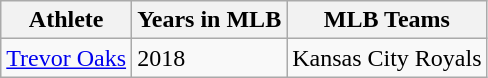<table class="wikitable">
<tr>
<th>Athlete</th>
<th>Years in MLB</th>
<th>MLB Teams</th>
</tr>
<tr>
<td><a href='#'>Trevor Oaks</a></td>
<td>2018</td>
<td>Kansas City Royals</td>
</tr>
</table>
